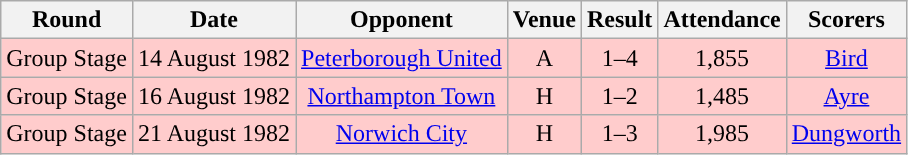<table class="wikitable" style="font-size:100%; text-align:center">
<tr>
<th>Round</th>
<th>Date</th>
<th>Opponent</th>
<th>Venue</th>
<th>Result</th>
<th>Attendance</th>
<th>Scorers</th>
</tr>
<tr style="background-color: #FFCCCC;">
<td>Group Stage</td>
<td>14 August 1982</td>
<td><a href='#'>Peterborough United</a></td>
<td>A</td>
<td>1–4</td>
<td>1,855</td>
<td><a href='#'>Bird</a></td>
</tr>
<tr style="background-color: #FFCCCC;">
<td>Group Stage</td>
<td>16 August 1982</td>
<td><a href='#'>Northampton Town</a></td>
<td>H</td>
<td>1–2</td>
<td>1,485</td>
<td><a href='#'>Ayre</a></td>
</tr>
<tr style="background-color: #FFCCCC;">
<td>Group Stage</td>
<td>21 August 1982</td>
<td><a href='#'>Norwich City</a></td>
<td>H</td>
<td>1–3</td>
<td>1,985</td>
<td><a href='#'>Dungworth</a></td>
</tr>
</table>
